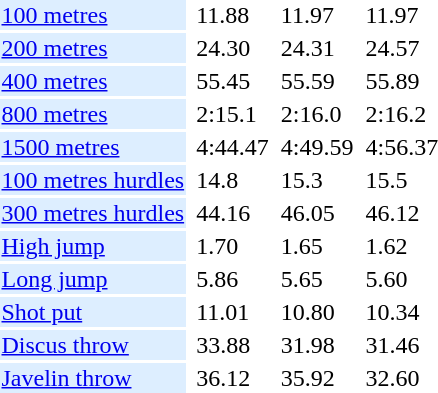<table>
<tr>
<td bgcolor = DDEEFF><a href='#'>100 metres</a></td>
<td></td>
<td>11.88</td>
<td></td>
<td>11.97</td>
<td></td>
<td>11.97</td>
</tr>
<tr>
<td bgcolor = DDEEFF><a href='#'>200 metres</a></td>
<td></td>
<td>24.30</td>
<td></td>
<td>24.31</td>
<td></td>
<td>24.57</td>
</tr>
<tr>
<td bgcolor = DDEEFF><a href='#'>400 metres</a></td>
<td></td>
<td>55.45</td>
<td></td>
<td>55.59</td>
<td></td>
<td>55.89</td>
</tr>
<tr>
<td bgcolor = DDEEFF><a href='#'>800 metres</a></td>
<td></td>
<td>2:15.1</td>
<td></td>
<td>2:16.0</td>
<td></td>
<td>2:16.2</td>
</tr>
<tr>
<td bgcolor = DDEEFF><a href='#'>1500 metres</a></td>
<td></td>
<td>4:44.47</td>
<td></td>
<td>4:49.59</td>
<td></td>
<td>4:56.37</td>
</tr>
<tr>
<td bgcolor = DDEEFF><a href='#'>100 metres hurdles</a></td>
<td></td>
<td>14.8</td>
<td></td>
<td>15.3</td>
<td></td>
<td>15.5</td>
</tr>
<tr>
<td bgcolor = DDEEFF><a href='#'>300 metres hurdles</a></td>
<td></td>
<td>44.16</td>
<td></td>
<td>46.05</td>
<td></td>
<td>46.12</td>
</tr>
<tr>
<td bgcolor = DDEEFF><a href='#'>High jump</a></td>
<td></td>
<td>1.70</td>
<td></td>
<td>1.65</td>
<td></td>
<td>1.62</td>
</tr>
<tr>
<td bgcolor = DDEEFF><a href='#'>Long jump</a></td>
<td></td>
<td>5.86</td>
<td></td>
<td>5.65</td>
<td></td>
<td>5.60</td>
</tr>
<tr>
<td bgcolor = DDEEFF><a href='#'>Shot put</a></td>
<td></td>
<td>11.01</td>
<td></td>
<td>10.80</td>
<td></td>
<td>10.34</td>
</tr>
<tr>
<td bgcolor = DDEEFF><a href='#'>Discus throw</a></td>
<td></td>
<td>33.88</td>
<td></td>
<td>31.98</td>
<td></td>
<td>31.46</td>
</tr>
<tr>
<td bgcolor = DDEEFF><a href='#'>Javelin throw</a></td>
<td></td>
<td>36.12</td>
<td></td>
<td>35.92</td>
<td></td>
<td>32.60</td>
</tr>
</table>
